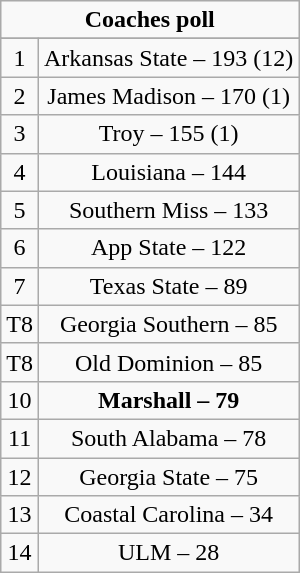<table class="wikitable" style="display: inline-table;">
<tr>
<td align="center" Colspan="3"><strong>Coaches poll</strong></td>
</tr>
<tr align="center">
</tr>
<tr align="center">
<td>1</td>
<td>Arkansas State – 193 (12)</td>
</tr>
<tr align="center">
<td>2</td>
<td>James Madison – 170 (1)</td>
</tr>
<tr align="center">
<td>3</td>
<td>Troy – 155 (1)</td>
</tr>
<tr align="center">
<td>4</td>
<td>Louisiana – 144</td>
</tr>
<tr align="center">
<td>5</td>
<td>Southern Miss – 133</td>
</tr>
<tr align="center">
<td>6</td>
<td>App State – 122</td>
</tr>
<tr align="center">
<td>7</td>
<td>Texas State – 89</td>
</tr>
<tr align="center">
<td>T8</td>
<td>Georgia Southern – 85</td>
</tr>
<tr align="center">
<td>T8</td>
<td>Old Dominion – 85</td>
</tr>
<tr align="center">
<td>10</td>
<td><strong>Marshall – 79</strong></td>
</tr>
<tr align="center">
<td>11</td>
<td>South Alabama – 78</td>
</tr>
<tr align="center">
<td>12</td>
<td>Georgia State – 75</td>
</tr>
<tr align="center">
<td>13</td>
<td>Coastal Carolina – 34</td>
</tr>
<tr align="center">
<td>14</td>
<td>ULM – 28</td>
</tr>
</table>
